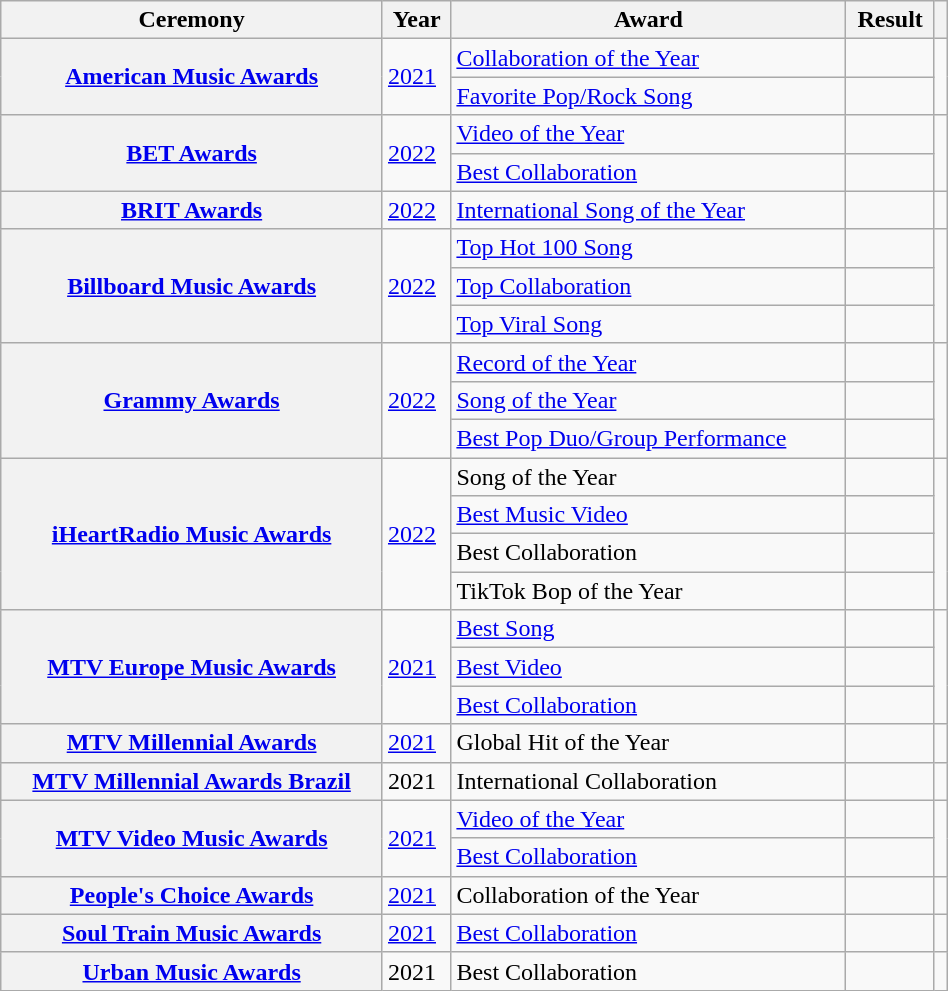<table class="wikitable sortable plainrowheaders" style="width: 50%;">
<tr>
<th scope="col">Ceremony</th>
<th scope="col">Year</th>
<th scope="col">Award</th>
<th scope="col">Result</th>
<th scope="col" class="unsortable"></th>
</tr>
<tr>
<th scope="row" rowspan="2"><a href='#'>American Music Awards</a></th>
<td rowspan="2"><a href='#'>2021</a></td>
<td><a href='#'>Collaboration of the Year</a></td>
<td></td>
<td rowspan="2" style="text-align:center;"></td>
</tr>
<tr>
<td><a href='#'>Favorite Pop/Rock Song</a></td>
<td></td>
</tr>
<tr>
<th scope="row" rowspan="2"><a href='#'>BET Awards</a></th>
<td rowspan="2"><a href='#'>2022</a></td>
<td><a href='#'>Video of the Year</a></td>
<td></td>
<td rowspan="2" style="text-align:center;"></td>
</tr>
<tr>
<td><a href='#'>Best Collaboration</a></td>
<td></td>
</tr>
<tr>
<th scope="row"><a href='#'>BRIT Awards</a></th>
<td><a href='#'>2022</a></td>
<td><a href='#'>International Song of the Year</a></td>
<td></td>
<td style="text-align:center;"></td>
</tr>
<tr>
<th scope="row" rowspan="3"><a href='#'>Billboard Music Awards</a></th>
<td rowspan="3"><a href='#'>2022</a></td>
<td><a href='#'>Top Hot 100 Song</a></td>
<td></td>
<td rowspan="3"></td>
</tr>
<tr>
<td><a href='#'>Top Collaboration</a></td>
<td></td>
</tr>
<tr>
<td><a href='#'>Top Viral Song</a></td>
<td></td>
</tr>
<tr>
<th scope="row" rowspan="3"><a href='#'>Grammy Awards</a></th>
<td rowspan="3"><a href='#'>2022</a></td>
<td><a href='#'>Record of the Year</a></td>
<td></td>
<td rowspan="3" style="text-align:center;"></td>
</tr>
<tr>
<td><a href='#'>Song of the Year</a></td>
<td></td>
</tr>
<tr>
<td><a href='#'>Best Pop Duo/Group Performance</a></td>
<td></td>
</tr>
<tr>
<th scope="row" rowspan="4"><a href='#'>iHeartRadio Music Awards</a></th>
<td rowspan="4"><a href='#'>2022</a></td>
<td>Song of the Year</td>
<td></td>
<td rowspan="4"></td>
</tr>
<tr>
<td><a href='#'>Best Music Video</a></td>
<td></td>
</tr>
<tr>
<td>Best Collaboration</td>
<td></td>
</tr>
<tr>
<td>TikTok Bop of the Year</td>
<td></td>
</tr>
<tr>
<th scope="row" rowspan="3"><a href='#'>MTV Europe Music Awards</a></th>
<td rowspan="3"><a href='#'>2021</a></td>
<td><a href='#'>Best Song</a></td>
<td></td>
<td rowspan="3" style="text-align:center;"></td>
</tr>
<tr>
<td><a href='#'>Best Video</a></td>
<td></td>
</tr>
<tr>
<td><a href='#'>Best Collaboration</a></td>
<td></td>
</tr>
<tr>
<th scope="row"><a href='#'>MTV Millennial Awards</a></th>
<td><a href='#'>2021</a></td>
<td>Global Hit of the Year</td>
<td></td>
<td style="text-align:center;"></td>
</tr>
<tr>
<th scope="row"><a href='#'>MTV Millennial Awards Brazil</a></th>
<td>2021</td>
<td>International Collaboration</td>
<td></td>
<td style="text-align:center;"></td>
</tr>
<tr>
<th scope="row" rowspan="2"><a href='#'>MTV Video Music Awards</a></th>
<td rowspan="2"><a href='#'>2021</a></td>
<td><a href='#'>Video of the Year</a></td>
<td></td>
<td rowspan="2" style="text-align:center;"></td>
</tr>
<tr>
<td><a href='#'>Best Collaboration</a></td>
<td></td>
</tr>
<tr>
<th scope="row"><a href='#'>People's Choice Awards</a></th>
<td><a href='#'>2021</a></td>
<td>Collaboration of the Year</td>
<td></td>
<td style="text-align:center;"></td>
</tr>
<tr>
<th scope="row"><a href='#'>Soul Train Music Awards</a></th>
<td><a href='#'>2021</a></td>
<td><a href='#'>Best Collaboration</a></td>
<td></td>
<td style="text-align:center;"></td>
</tr>
<tr>
<th scope="row"><a href='#'>Urban Music Awards</a></th>
<td>2021</td>
<td>Best Collaboration</td>
<td></td>
<td style="text-align:center;"></td>
</tr>
</table>
